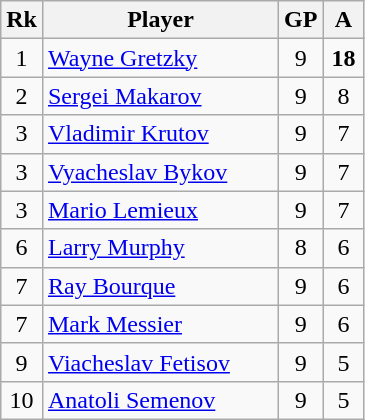<table class="wikitable">
<tr>
<th width="20">Rk</th>
<th width="150">Player</th>
<th width="20">GP</th>
<th width="20">A</th>
</tr>
<tr align=center>
<td>1</td>
<td align=left> <a href='#'>Wayne Gretzky</a></td>
<td>9</td>
<td><strong>18</strong></td>
</tr>
<tr align=center>
<td>2</td>
<td align=left> <a href='#'> Sergei Makarov</a></td>
<td>9</td>
<td>8</td>
</tr>
<tr align=center>
<td>3</td>
<td align=left> <a href='#'>Vladimir Krutov</a></td>
<td>9</td>
<td>7</td>
</tr>
<tr align=center>
<td>3</td>
<td align=left> <a href='#'>Vyacheslav Bykov</a></td>
<td>9</td>
<td>7</td>
</tr>
<tr align=center>
<td>3</td>
<td align=left> <a href='#'>Mario Lemieux</a></td>
<td>9</td>
<td>7</td>
</tr>
<tr align=center>
<td>6</td>
<td align=left> <a href='#'>Larry Murphy</a></td>
<td>8</td>
<td>6</td>
</tr>
<tr align=center>
<td>7</td>
<td align=left> <a href='#'>Ray Bourque</a></td>
<td>9</td>
<td>6</td>
</tr>
<tr align=center>
<td>7</td>
<td align=left> <a href='#'>Mark Messier</a></td>
<td>9</td>
<td>6</td>
</tr>
<tr align=center>
<td>9</td>
<td align=left> <a href='#'>Viacheslav Fetisov</a></td>
<td>9</td>
<td>5</td>
</tr>
<tr align=center>
<td>10</td>
<td align=left> <a href='#'>Anatoli Semenov</a></td>
<td>9</td>
<td>5</td>
</tr>
</table>
